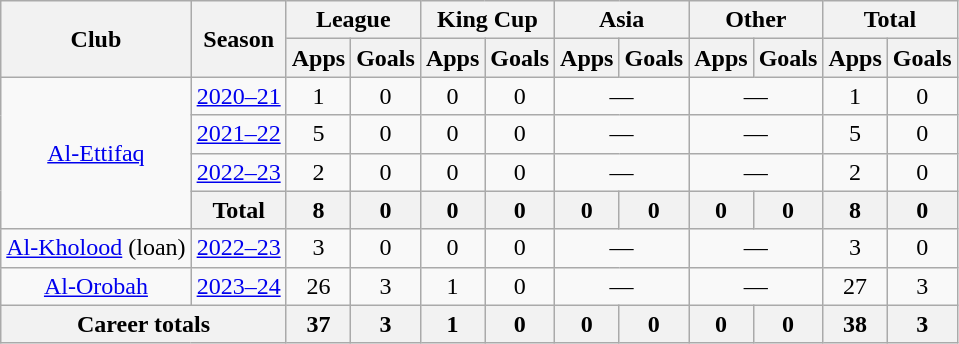<table class="wikitable" style="text-align: center">
<tr>
<th rowspan=2>Club</th>
<th rowspan=2>Season</th>
<th colspan=2>League</th>
<th colspan=2>King Cup</th>
<th colspan=2>Asia</th>
<th colspan=2>Other</th>
<th colspan=2>Total</th>
</tr>
<tr>
<th>Apps</th>
<th>Goals</th>
<th>Apps</th>
<th>Goals</th>
<th>Apps</th>
<th>Goals</th>
<th>Apps</th>
<th>Goals</th>
<th>Apps</th>
<th>Goals</th>
</tr>
<tr>
<td rowspan=4><a href='#'>Al-Ettifaq</a></td>
<td><a href='#'>2020–21</a></td>
<td>1</td>
<td>0</td>
<td>0</td>
<td>0</td>
<td colspan=2>—</td>
<td colspan=2>—</td>
<td>1</td>
<td>0</td>
</tr>
<tr>
<td><a href='#'>2021–22</a></td>
<td>5</td>
<td>0</td>
<td>0</td>
<td>0</td>
<td colspan=2>—</td>
<td colspan=2>—</td>
<td>5</td>
<td>0</td>
</tr>
<tr>
<td><a href='#'>2022–23</a></td>
<td>2</td>
<td>0</td>
<td>0</td>
<td>0</td>
<td colspan=2>—</td>
<td colspan=2>—</td>
<td>2</td>
<td>0</td>
</tr>
<tr>
<th>Total</th>
<th>8</th>
<th>0</th>
<th>0</th>
<th>0</th>
<th>0</th>
<th>0</th>
<th>0</th>
<th>0</th>
<th>8</th>
<th>0</th>
</tr>
<tr>
<td rowspan=1><a href='#'>Al-Kholood</a> (loan)</td>
<td><a href='#'>2022–23</a></td>
<td>3</td>
<td>0</td>
<td>0</td>
<td>0</td>
<td colspan=2>—</td>
<td colspan=2>—</td>
<td>3</td>
<td>0</td>
</tr>
<tr>
<td rowspan=1><a href='#'>Al-Orobah</a></td>
<td><a href='#'>2023–24</a></td>
<td>26</td>
<td>3</td>
<td>1</td>
<td>0</td>
<td colspan=2>—</td>
<td colspan=2>—</td>
<td>27</td>
<td>3</td>
</tr>
<tr>
<th colspan=2>Career totals</th>
<th>37</th>
<th>3</th>
<th>1</th>
<th>0</th>
<th>0</th>
<th>0</th>
<th>0</th>
<th>0</th>
<th>38</th>
<th>3</th>
</tr>
</table>
